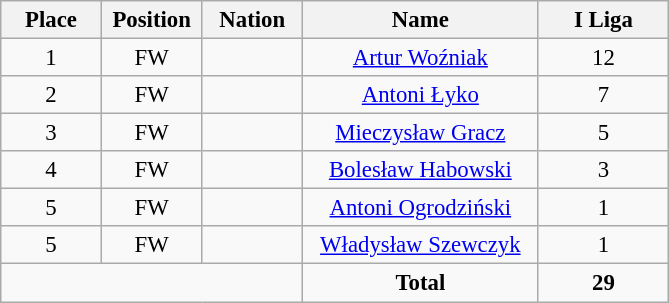<table class="wikitable" style="font-size: 95%; text-align: center;">
<tr>
<th width=60>Place</th>
<th width=60>Position</th>
<th width=60>Nation</th>
<th width=150>Name</th>
<th width=80>I Liga</th>
</tr>
<tr>
<td>1</td>
<td>FW</td>
<td></td>
<td><a href='#'>Artur Woźniak</a></td>
<td>12</td>
</tr>
<tr>
<td>2</td>
<td>FW</td>
<td></td>
<td><a href='#'>Antoni Łyko</a></td>
<td>7</td>
</tr>
<tr>
<td>3</td>
<td>FW</td>
<td></td>
<td><a href='#'>Mieczysław Gracz</a></td>
<td>5</td>
</tr>
<tr>
<td>4</td>
<td>FW</td>
<td></td>
<td><a href='#'>Bolesław Habowski</a></td>
<td>3</td>
</tr>
<tr>
<td>5</td>
<td>FW</td>
<td></td>
<td><a href='#'>Antoni Ogrodziński</a></td>
<td>1</td>
</tr>
<tr>
<td>5</td>
<td>FW</td>
<td></td>
<td><a href='#'>Władysław Szewczyk</a></td>
<td>1</td>
</tr>
<tr>
<td colspan="3"></td>
<td><strong>Total</strong></td>
<td><strong>29</strong></td>
</tr>
</table>
